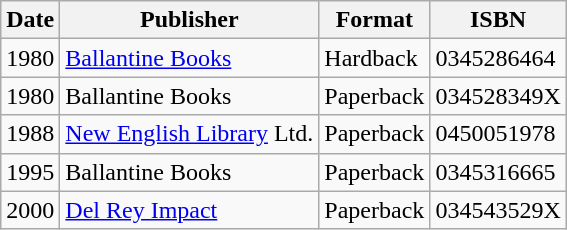<table class="wikitable sortable">
<tr>
<th>Date</th>
<th>Publisher</th>
<th>Format</th>
<th>ISBN</th>
</tr>
<tr>
<td>1980</td>
<td><a href='#'>Ballantine Books</a></td>
<td>Hardback</td>
<td>0345286464</td>
</tr>
<tr>
<td>1980</td>
<td>Ballantine Books</td>
<td>Paperback</td>
<td>034528349X</td>
</tr>
<tr>
<td>1988</td>
<td><a href='#'>New English Library</a> Ltd.</td>
<td>Paperback</td>
<td>0450051978</td>
</tr>
<tr>
<td>1995</td>
<td>Ballantine Books</td>
<td>Paperback</td>
<td>0345316665</td>
</tr>
<tr>
<td>2000</td>
<td><a href='#'>Del Rey Impact</a></td>
<td>Paperback</td>
<td>034543529X</td>
</tr>
</table>
